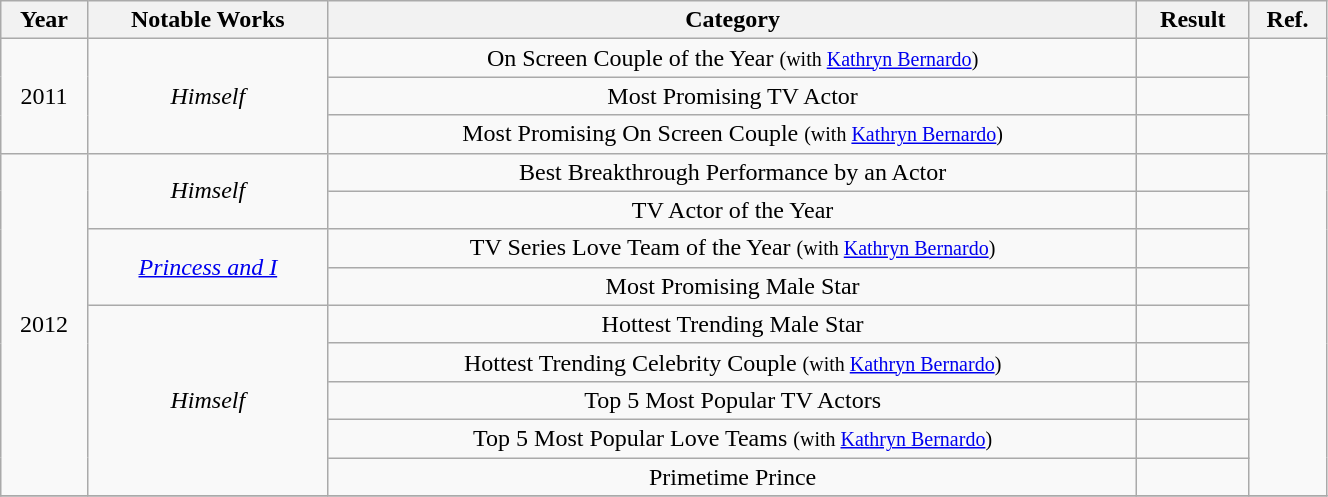<table class="wikitable" style="text-align:center" width=70%>
<tr>
<th>Year</th>
<th>Notable Works</th>
<th>Category</th>
<th>Result</th>
<th>Ref.</th>
</tr>
<tr>
<td rowspan=3>2011</td>
<td rowspan=3><em>Himself</em></td>
<td>On Screen Couple of the Year <small>(with <a href='#'>Kathryn Bernardo</a>)</small></td>
<td></td>
<td rowspan=3></td>
</tr>
<tr>
<td>Most Promising TV Actor</td>
<td></td>
</tr>
<tr>
<td>Most Promising On Screen Couple <small>(with <a href='#'>Kathryn Bernardo</a>)</small></td>
<td></td>
</tr>
<tr>
<td rowspan=9>2012</td>
<td rowspan=2><em>Himself</em></td>
<td>Best Breakthrough Performance by an Actor</td>
<td></td>
<td rowspan=9></td>
</tr>
<tr>
<td>TV Actor of the Year</td>
<td></td>
</tr>
<tr>
<td rowspan=2><em><a href='#'>Princess and I</a></em></td>
<td>TV Series Love Team of the Year <small>(with <a href='#'>Kathryn Bernardo</a>)</small></td>
<td></td>
</tr>
<tr>
<td>Most Promising Male Star</td>
<td></td>
</tr>
<tr>
<td rowspan=5><em>Himself</em></td>
<td>Hottest Trending Male Star</td>
<td></td>
</tr>
<tr>
<td>Hottest Trending Celebrity Couple <small>(with <a href='#'>Kathryn Bernardo</a>)</small></td>
<td></td>
</tr>
<tr>
<td>Top 5 Most Popular TV Actors</td>
<td></td>
</tr>
<tr>
<td>Top 5 Most Popular Love Teams <small>(with <a href='#'>Kathryn Bernardo</a>)</small></td>
<td></td>
</tr>
<tr>
<td>Primetime Prince</td>
<td></td>
</tr>
<tr>
</tr>
</table>
